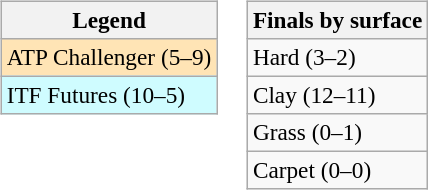<table>
<tr valign=top>
<td><br><table class=wikitable style=font-size:97%>
<tr>
<th>Legend</th>
</tr>
<tr bgcolor=moccasin>
<td>ATP Challenger (5–9)</td>
</tr>
<tr bgcolor=cffcff>
<td>ITF Futures (10–5)</td>
</tr>
</table>
</td>
<td><br><table class=wikitable style=font-size:97%>
<tr>
<th>Finals by surface</th>
</tr>
<tr>
<td>Hard (3–2)</td>
</tr>
<tr>
<td>Clay (12–11)</td>
</tr>
<tr>
<td>Grass (0–1)</td>
</tr>
<tr>
<td>Carpet (0–0)</td>
</tr>
</table>
</td>
</tr>
</table>
